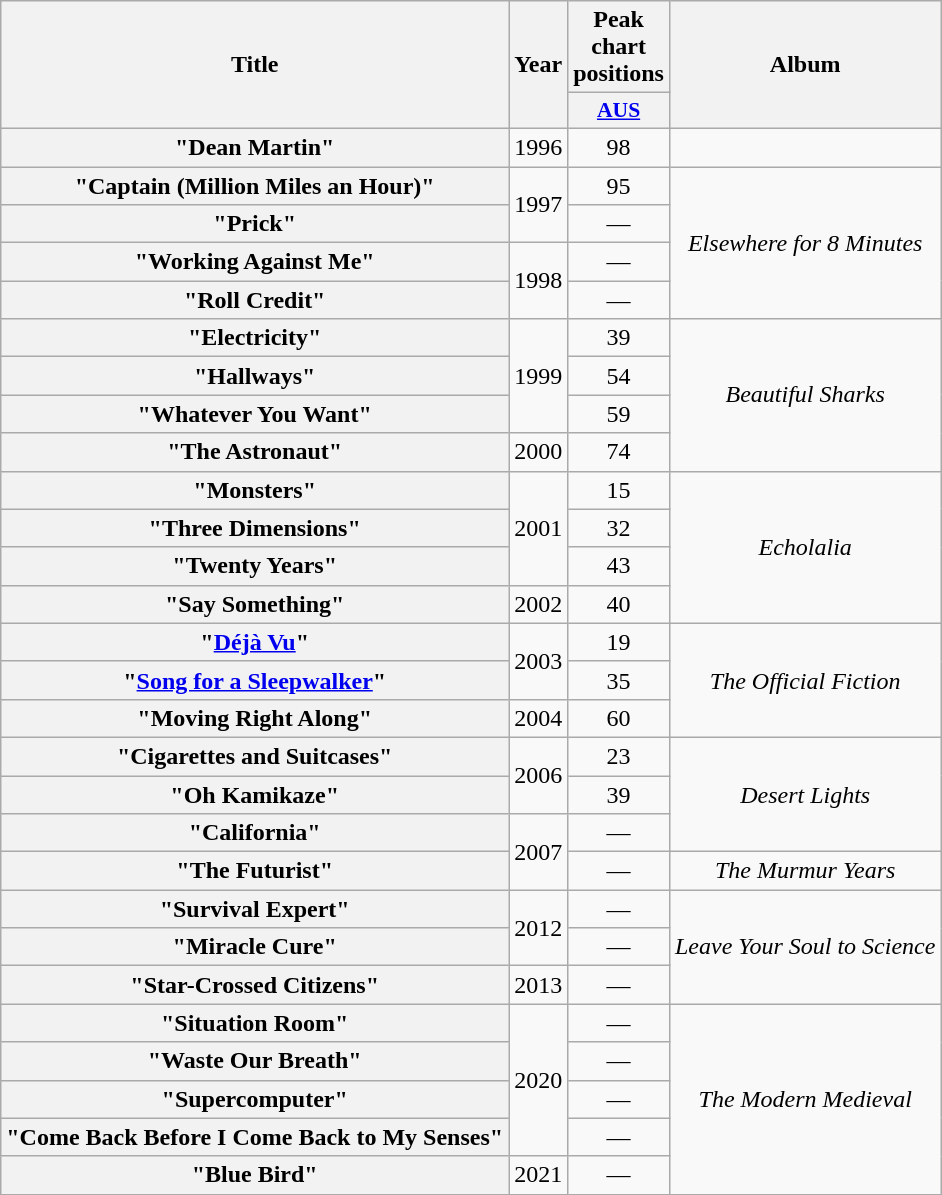<table class="wikitable plainrowheaders" style="text-align:center;">
<tr>
<th scope="col" rowspan="2">Title</th>
<th scope="col" rowspan="2" style="width:1em;">Year</th>
<th scope="col" colspan="1">Peak chart positions</th>
<th scope="col" rowspan="2">Album</th>
</tr>
<tr>
<th scope="col" style="width:3em;font-size:90%;"><a href='#'>AUS</a><br></th>
</tr>
<tr>
<th scope="row">"Dean Martin"</th>
<td>1996</td>
<td>98</td>
<td></td>
</tr>
<tr>
<th scope="row">"Captain (Million Miles an Hour)"</th>
<td rowspan="2">1997</td>
<td>95</td>
<td rowspan="4"><em>Elsewhere for 8 Minutes</em></td>
</tr>
<tr>
<th scope="row">"Prick"</th>
<td>—</td>
</tr>
<tr>
<th scope="row">"Working Against Me"</th>
<td rowspan="2">1998</td>
<td>—</td>
</tr>
<tr>
<th scope="row">"Roll Credit"</th>
<td>—</td>
</tr>
<tr>
<th scope="row">"Electricity"</th>
<td rowspan="3">1999</td>
<td>39</td>
<td rowspan="4"><em>Beautiful Sharks</em></td>
</tr>
<tr>
<th scope="row">"Hallways"</th>
<td>54</td>
</tr>
<tr>
<th scope="row">"Whatever You Want"</th>
<td>59</td>
</tr>
<tr>
<th scope="row">"The Astronaut"</th>
<td>2000</td>
<td>74</td>
</tr>
<tr>
<th scope="row">"Monsters"</th>
<td rowspan="3">2001</td>
<td>15</td>
<td rowspan="4"><em>Echolalia</em></td>
</tr>
<tr>
<th scope="row">"Three Dimensions"</th>
<td>32</td>
</tr>
<tr>
<th scope="row">"Twenty Years"</th>
<td>43</td>
</tr>
<tr>
<th scope="row">"Say Something"</th>
<td>2002</td>
<td>40</td>
</tr>
<tr>
<th scope="row">"<a href='#'>Déjà Vu</a>"</th>
<td rowspan="2">2003</td>
<td>19</td>
<td rowspan="3"><em>The Official Fiction</em></td>
</tr>
<tr>
<th scope="row">"<a href='#'>Song for a Sleepwalker</a>"</th>
<td>35</td>
</tr>
<tr>
<th scope="row">"Moving Right Along"</th>
<td>2004</td>
<td>60</td>
</tr>
<tr>
<th scope="row">"Cigarettes and Suitcases"</th>
<td rowspan="2">2006</td>
<td>23</td>
<td rowspan="3"><em>Desert Lights</em></td>
</tr>
<tr>
<th scope="row">"Oh Kamikaze"</th>
<td>39</td>
</tr>
<tr>
<th scope="row">"California"</th>
<td rowspan="2">2007</td>
<td>—</td>
</tr>
<tr>
<th scope="row">"The Futurist"</th>
<td>—</td>
<td><em>The Murmur Years</em></td>
</tr>
<tr>
<th scope="row">"Survival Expert"</th>
<td rowspan="2">2012</td>
<td>—</td>
<td rowspan="3"><em>Leave Your Soul to Science</em></td>
</tr>
<tr>
<th scope="row">"Miracle Cure"</th>
<td>—</td>
</tr>
<tr>
<th scope="row">"Star-Crossed Citizens"</th>
<td>2013</td>
<td>—</td>
</tr>
<tr>
<th scope="row">"Situation Room"</th>
<td rowspan="4">2020</td>
<td>—</td>
<td rowspan="5"><em>The Modern Medieval</em></td>
</tr>
<tr>
<th scope="row">"Waste Our Breath"</th>
<td>—</td>
</tr>
<tr>
<th scope="row">"Supercomputer"</th>
<td>—</td>
</tr>
<tr>
<th scope="row">"Come Back Before I Come Back to My Senses"</th>
<td>—</td>
</tr>
<tr>
<th scope="row">"Blue Bird"</th>
<td>2021</td>
<td>—</td>
</tr>
</table>
